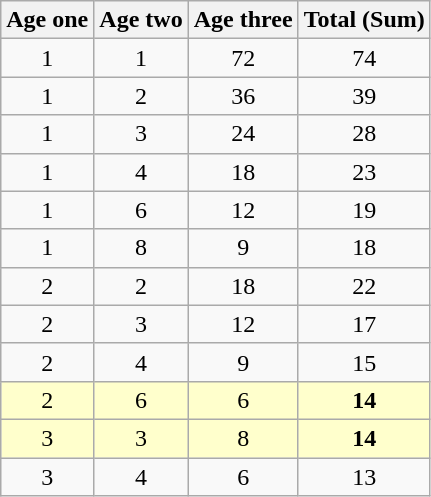<table class="wikitable" style="text-align:center;">
<tr>
<th>Age one</th>
<th>Age two</th>
<th>Age three</th>
<th>Total (Sum)</th>
</tr>
<tr>
<td>1</td>
<td>1</td>
<td>72</td>
<td>74</td>
</tr>
<tr>
<td>1</td>
<td>2</td>
<td>36</td>
<td>39</td>
</tr>
<tr hi>
<td>1</td>
<td>3</td>
<td>24</td>
<td>28</td>
</tr>
<tr>
<td>1</td>
<td>4</td>
<td>18</td>
<td>23</td>
</tr>
<tr>
<td>1</td>
<td>6</td>
<td>12</td>
<td>19</td>
</tr>
<tr>
<td>1</td>
<td>8</td>
<td>9</td>
<td>18</td>
</tr>
<tr>
<td>2</td>
<td>2</td>
<td>18</td>
<td>22</td>
</tr>
<tr>
<td>2</td>
<td>3</td>
<td>12</td>
<td>17</td>
</tr>
<tr>
<td>2</td>
<td>4</td>
<td>9</td>
<td>15</td>
</tr>
<tr style="color:#000;background:#ffc;">
<td>2</td>
<td>6</td>
<td>6</td>
<td><strong>14</strong></td>
</tr>
<tr style="color:#000;background:#ffc;">
<td>3</td>
<td>3</td>
<td>8</td>
<td><strong>14</strong></td>
</tr>
<tr>
<td>3</td>
<td>4</td>
<td>6</td>
<td>13</td>
</tr>
</table>
